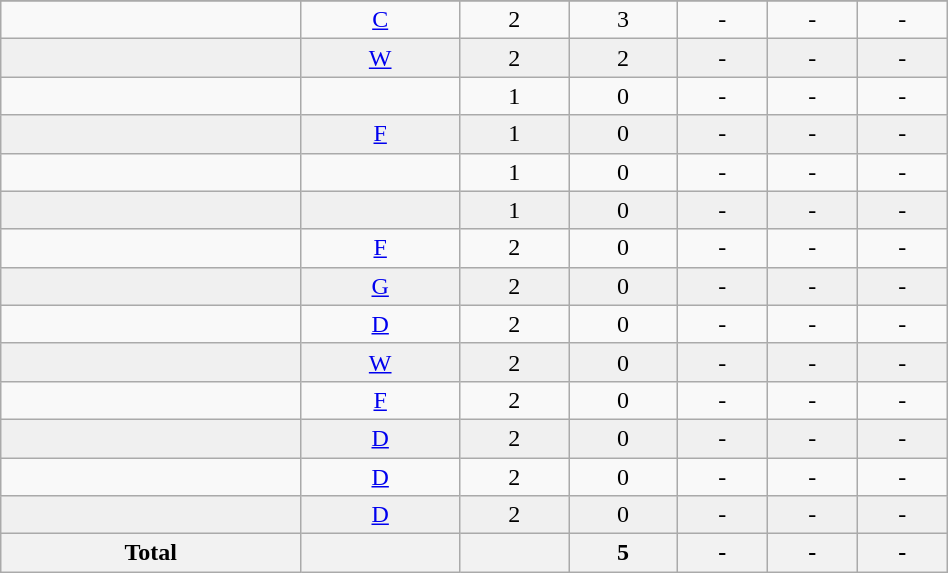<table class="wikitable sortable" width ="50%">
<tr align="center">
</tr>
<tr align="center" bgcolor="">
<td></td>
<td><a href='#'>C</a></td>
<td>2</td>
<td>3</td>
<td>-</td>
<td>-</td>
<td>-</td>
</tr>
<tr align="center" bgcolor="f0f0f0">
<td></td>
<td><a href='#'>W</a></td>
<td>2</td>
<td>2</td>
<td>-</td>
<td>-</td>
<td>-</td>
</tr>
<tr align="center" bgcolor="">
<td></td>
<td></td>
<td>1</td>
<td>0</td>
<td>-</td>
<td>-</td>
<td>-</td>
</tr>
<tr align="center" bgcolor="f0f0f0">
<td></td>
<td><a href='#'>F</a></td>
<td>1</td>
<td>0</td>
<td>-</td>
<td>-</td>
<td>-</td>
</tr>
<tr align="center" bgcolor="">
<td></td>
<td></td>
<td>1</td>
<td>0</td>
<td>-</td>
<td>-</td>
<td>-</td>
</tr>
<tr align="center" bgcolor="f0f0f0">
<td></td>
<td></td>
<td>1</td>
<td>0</td>
<td>-</td>
<td>-</td>
<td>-</td>
</tr>
<tr align="center" bgcolor="">
<td></td>
<td><a href='#'>F</a></td>
<td>2</td>
<td>0</td>
<td>-</td>
<td>-</td>
<td>-</td>
</tr>
<tr align="center" bgcolor="f0f0f0">
<td></td>
<td><a href='#'>G</a></td>
<td>2</td>
<td>0</td>
<td>-</td>
<td>-</td>
<td>-</td>
</tr>
<tr align="center" bgcolor="">
<td></td>
<td><a href='#'>D</a></td>
<td>2</td>
<td>0</td>
<td>-</td>
<td>-</td>
<td>-</td>
</tr>
<tr align="center" bgcolor="f0f0f0">
<td></td>
<td><a href='#'>W</a></td>
<td>2</td>
<td>0</td>
<td>-</td>
<td>-</td>
<td>-</td>
</tr>
<tr align="center" bgcolor="">
<td></td>
<td><a href='#'>F</a></td>
<td>2</td>
<td>0</td>
<td>-</td>
<td>-</td>
<td>-</td>
</tr>
<tr align="center" bgcolor="f0f0f0">
<td></td>
<td><a href='#'>D</a></td>
<td>2</td>
<td>0</td>
<td>-</td>
<td>-</td>
<td>-</td>
</tr>
<tr align="center" bgcolor="">
<td></td>
<td><a href='#'>D</a></td>
<td>2</td>
<td>0</td>
<td>-</td>
<td>-</td>
<td>-</td>
</tr>
<tr align="center" bgcolor="f0f0f0">
<td></td>
<td><a href='#'>D</a></td>
<td>2</td>
<td>0</td>
<td>-</td>
<td>-</td>
<td>-</td>
</tr>
<tr>
<th>Total</th>
<th></th>
<th></th>
<th>5</th>
<th>-</th>
<th>-</th>
<th>-</th>
</tr>
</table>
